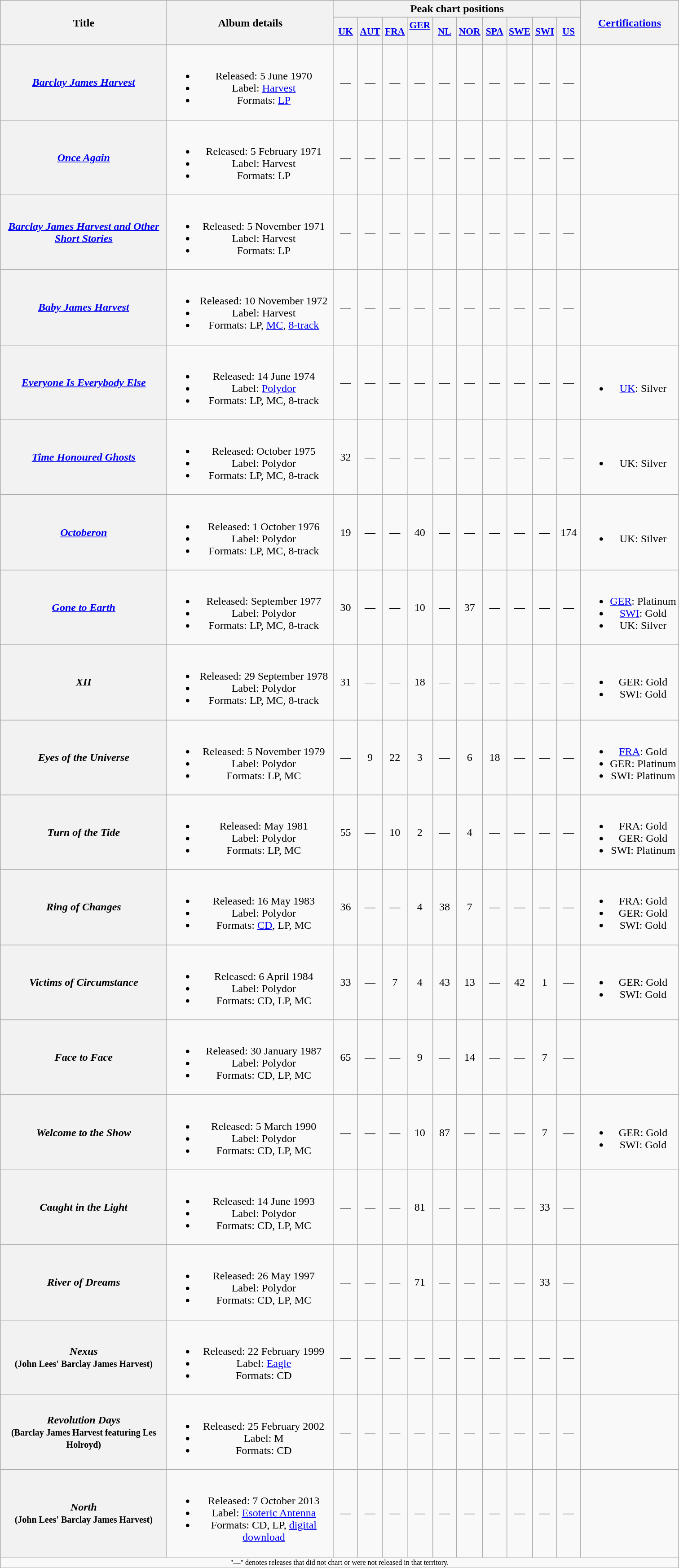<table class="wikitable plainrowheaders" style="text-align:center;">
<tr>
<th rowspan="2" scope="col" style="width:15em;">Title</th>
<th rowspan="2" scope="col" style="width:15em;">Album details</th>
<th colspan="10">Peak chart positions</th>
<th rowspan="2"><a href='#'>Certifications</a></th>
</tr>
<tr>
<th scope="col" style="width:2em;font-size:90%;"><a href='#'>UK</a><br></th>
<th scope="col" style="width:2em;font-size:90%;"><a href='#'>AUT</a><br></th>
<th scope="col" style="width:2em;font-size:90%;"><a href='#'>FRA</a><br></th>
<th scope="col" style="width:2em;font-size:90%;"><a href='#'>GER</a><br><br></th>
<th scope="col" style="width:2em;font-size:90%;"><a href='#'>NL</a><br></th>
<th scope="col" style="width:2em;font-size:90%;"><a href='#'>NOR</a><br></th>
<th scope="col" style="width:2em;font-size:90%;"><a href='#'>SPA</a><br></th>
<th scope="col" style="width:2em;font-size:90%;"><a href='#'>SWE</a><br></th>
<th scope="col" style="width:2em;font-size:90%;"><a href='#'>SWI</a><br></th>
<th scope="col" style="width:2em;font-size:90%;"><a href='#'>US</a><br></th>
</tr>
<tr>
<th scope="row"><em><a href='#'>Barclay James Harvest</a></em></th>
<td><br><ul><li>Released: 5 June 1970</li><li>Label: <a href='#'>Harvest</a></li><li>Formats: <a href='#'>LP</a></li></ul></td>
<td>—</td>
<td>—</td>
<td>—</td>
<td>—</td>
<td>—</td>
<td>—</td>
<td>—</td>
<td>—</td>
<td>—</td>
<td>—</td>
<td></td>
</tr>
<tr>
<th scope="row"><em><a href='#'>Once Again</a></em></th>
<td><br><ul><li>Released: 5 February 1971</li><li>Label: Harvest</li><li>Formats: LP</li></ul></td>
<td>—</td>
<td>—</td>
<td>—</td>
<td>—</td>
<td>—</td>
<td>—</td>
<td>—</td>
<td>—</td>
<td>—</td>
<td>—</td>
<td></td>
</tr>
<tr>
<th scope="row"><em><a href='#'>Barclay James Harvest and Other Short Stories</a></em></th>
<td><br><ul><li>Released: 5 November 1971</li><li>Label: Harvest</li><li>Formats: LP</li></ul></td>
<td>—</td>
<td>—</td>
<td>—</td>
<td>—</td>
<td>—</td>
<td>—</td>
<td>—</td>
<td>—</td>
<td>—</td>
<td>—</td>
<td></td>
</tr>
<tr>
<th scope="row"><em><a href='#'>Baby James Harvest</a></em></th>
<td><br><ul><li>Released: 10 November 1972</li><li>Label: Harvest</li><li>Formats: LP, <a href='#'>MC</a>, <a href='#'>8-track</a></li></ul></td>
<td>—</td>
<td>—</td>
<td>—</td>
<td>—</td>
<td>—</td>
<td>—</td>
<td>—</td>
<td>—</td>
<td>—</td>
<td>—</td>
<td></td>
</tr>
<tr>
<th scope="row"><em><a href='#'>Everyone Is Everybody Else</a></em></th>
<td><br><ul><li>Released: 14 June 1974</li><li>Label: <a href='#'>Polydor</a></li><li>Formats: LP, MC, 8-track</li></ul></td>
<td>—</td>
<td>—</td>
<td>—</td>
<td>—</td>
<td>—</td>
<td>—</td>
<td>—</td>
<td>—</td>
<td>—</td>
<td>—</td>
<td><br><ul><li><a href='#'>UK</a>: Silver</li></ul></td>
</tr>
<tr>
<th scope="row"><em><a href='#'>Time Honoured Ghosts</a></em></th>
<td><br><ul><li>Released: October 1975</li><li>Label: Polydor</li><li>Formats: LP, MC, 8-track</li></ul></td>
<td>32</td>
<td>—</td>
<td>—</td>
<td>—</td>
<td>—</td>
<td>—</td>
<td>—</td>
<td>—</td>
<td>—</td>
<td>—</td>
<td><br><ul><li>UK: Silver</li></ul></td>
</tr>
<tr>
<th scope="row"><em><a href='#'>Octoberon</a></em></th>
<td><br><ul><li>Released: 1 October 1976</li><li>Label: Polydor</li><li>Formats: LP, MC, 8-track</li></ul></td>
<td>19</td>
<td>—</td>
<td>—</td>
<td>40</td>
<td>—</td>
<td>—</td>
<td>—</td>
<td>—</td>
<td>—</td>
<td>174</td>
<td><br><ul><li>UK: Silver</li></ul></td>
</tr>
<tr>
<th scope="row"><em><a href='#'>Gone to Earth</a></em></th>
<td><br><ul><li>Released: September 1977</li><li>Label: Polydor</li><li>Formats: LP, MC, 8-track</li></ul></td>
<td>30</td>
<td>—</td>
<td>—</td>
<td>10</td>
<td>—</td>
<td>37</td>
<td>—</td>
<td>—</td>
<td>—</td>
<td>—</td>
<td><br><ul><li><a href='#'>GER</a>: Platinum</li><li><a href='#'>SWI</a>: Gold</li><li>UK: Silver</li></ul></td>
</tr>
<tr>
<th scope="row"><em>XII</em></th>
<td><br><ul><li>Released: 29 September 1978</li><li>Label: Polydor</li><li>Formats: LP, MC, 8-track</li></ul></td>
<td>31</td>
<td>—</td>
<td>—</td>
<td>18</td>
<td>—</td>
<td>—</td>
<td>—</td>
<td>—</td>
<td>—</td>
<td>—</td>
<td><br><ul><li>GER: Gold</li><li>SWI: Gold</li></ul></td>
</tr>
<tr>
<th scope="row"><em>Eyes of the Universe</em></th>
<td><br><ul><li>Released: 5 November 1979</li><li>Label: Polydor</li><li>Formats: LP, MC</li></ul></td>
<td>—</td>
<td>9</td>
<td>22</td>
<td>3</td>
<td>—</td>
<td>6</td>
<td>18</td>
<td>—</td>
<td>—</td>
<td>—</td>
<td><br><ul><li><a href='#'>FRA</a>: Gold</li><li>GER: Platinum</li><li>SWI: Platinum</li></ul></td>
</tr>
<tr>
<th scope="row"><em>Turn of the Tide</em></th>
<td><br><ul><li>Released: May 1981</li><li>Label: Polydor</li><li>Formats: LP, MC</li></ul></td>
<td>55</td>
<td>—</td>
<td>10</td>
<td>2</td>
<td>—</td>
<td>4</td>
<td>—</td>
<td>—</td>
<td>—</td>
<td>—</td>
<td><br><ul><li>FRA: Gold</li><li>GER: Gold</li><li>SWI: Platinum</li></ul></td>
</tr>
<tr>
<th scope="row"><em>Ring of Changes</em></th>
<td><br><ul><li>Released: 16 May 1983</li><li>Label: Polydor</li><li>Formats: <a href='#'>CD</a>, LP, MC</li></ul></td>
<td>36</td>
<td>—</td>
<td>—</td>
<td>4</td>
<td>38</td>
<td>7</td>
<td>—</td>
<td>—</td>
<td>—</td>
<td>—</td>
<td><br><ul><li>FRA: Gold</li><li>GER: Gold</li><li>SWI: Gold</li></ul></td>
</tr>
<tr>
<th scope="row"><em>Victims of Circumstance</em></th>
<td><br><ul><li>Released: 6 April 1984</li><li>Label: Polydor</li><li>Formats: CD, LP, MC</li></ul></td>
<td>33</td>
<td>—</td>
<td>7</td>
<td>4</td>
<td>43</td>
<td>13</td>
<td>—</td>
<td>42</td>
<td>1</td>
<td>—</td>
<td><br><ul><li>GER: Gold</li><li>SWI: Gold</li></ul></td>
</tr>
<tr>
<th scope="row"><em>Face to Face</em></th>
<td><br><ul><li>Released: 30 January 1987</li><li>Label: Polydor</li><li>Formats: CD, LP, MC</li></ul></td>
<td>65</td>
<td>—</td>
<td>—</td>
<td>9</td>
<td>—</td>
<td>14</td>
<td>—</td>
<td>—</td>
<td>7</td>
<td>—</td>
<td></td>
</tr>
<tr>
<th scope="row"><em>Welcome to the Show</em></th>
<td><br><ul><li>Released: 5 March 1990</li><li>Label: Polydor</li><li>Formats: CD, LP, MC</li></ul></td>
<td>—</td>
<td>—</td>
<td>—</td>
<td>10</td>
<td>87</td>
<td>—</td>
<td>—</td>
<td>—</td>
<td>7</td>
<td>—</td>
<td><br><ul><li>GER: Gold</li><li>SWI: Gold</li></ul></td>
</tr>
<tr>
<th scope="row"><em>Caught in the Light</em></th>
<td><br><ul><li>Released: 14 June 1993</li><li>Label: Polydor</li><li>Formats: CD, LP, MC</li></ul></td>
<td>—</td>
<td>—</td>
<td>—</td>
<td>81</td>
<td>—</td>
<td>—</td>
<td>—</td>
<td>—</td>
<td>33</td>
<td>—</td>
<td></td>
</tr>
<tr>
<th scope="row"><em>River of Dreams</em></th>
<td><br><ul><li>Released: 26 May 1997</li><li>Label: Polydor</li><li>Formats: CD, LP, MC</li></ul></td>
<td>—</td>
<td>—</td>
<td>—</td>
<td>71</td>
<td>—</td>
<td>—</td>
<td>—</td>
<td>—</td>
<td>33</td>
<td>—</td>
<td></td>
</tr>
<tr>
<th scope="row"><em>Nexus</em><br><small>(John Lees' Barclay James Harvest)</small></th>
<td><br><ul><li>Released: 22 February 1999</li><li>Label: <a href='#'>Eagle</a></li><li>Formats: CD</li></ul></td>
<td>—</td>
<td>—</td>
<td>—</td>
<td>—</td>
<td>—</td>
<td>—</td>
<td>—</td>
<td>—</td>
<td>—</td>
<td>—</td>
<td></td>
</tr>
<tr>
<th scope="row"><em>Revolution Days</em><br><small>(Barclay James Harvest featuring Les Holroyd)</small></th>
<td><br><ul><li>Released: 25 February 2002</li><li>Label: M</li><li>Formats: CD</li></ul></td>
<td>—</td>
<td>—</td>
<td>—</td>
<td>—</td>
<td>—</td>
<td>—</td>
<td>—</td>
<td>—</td>
<td>—</td>
<td>—</td>
<td></td>
</tr>
<tr>
<th scope="row"><em>North</em><br><small>(John Lees' Barclay James Harvest)</small></th>
<td><br><ul><li>Released: 7 October 2013</li><li>Label: <a href='#'>Esoteric Antenna</a></li><li>Formats: CD, LP, <a href='#'>digital download</a></li></ul></td>
<td>—</td>
<td>—</td>
<td>—</td>
<td>—</td>
<td>—</td>
<td>—</td>
<td>—</td>
<td>—</td>
<td>—</td>
<td>—</td>
<td></td>
</tr>
<tr>
<td colspan="13" style="font-size:8pt">"—" denotes releases that did not chart or were not released in that territory.</td>
</tr>
</table>
